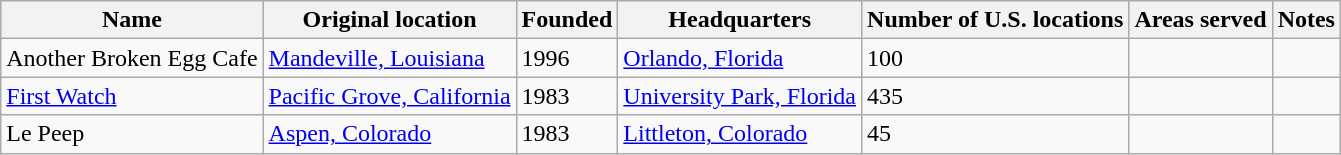<table class="wikitable sortable">
<tr>
<th>Name</th>
<th>Original location</th>
<th>Founded</th>
<th>Headquarters</th>
<th data-sort-type="number">Number of U.S. locations</th>
<th>Areas served</th>
<th>Notes</th>
</tr>
<tr>
<td>Another Broken Egg Cafe</td>
<td><a href='#'>Mandeville, Louisiana</a></td>
<td>1996</td>
<td><a href='#'>Orlando, Florida</a></td>
<td>100</td>
<td></td>
<td></td>
</tr>
<tr>
<td><a href='#'>First Watch</a></td>
<td><a href='#'>Pacific Grove, California</a></td>
<td>1983</td>
<td><a href='#'>University Park, Florida</a></td>
<td>435</td>
<td></td>
<td></td>
</tr>
<tr>
<td>Le Peep</td>
<td><a href='#'>Aspen, Colorado</a></td>
<td>1983</td>
<td><a href='#'>Littleton, Colorado</a></td>
<td>45</td>
<td></td>
<td></td>
</tr>
</table>
